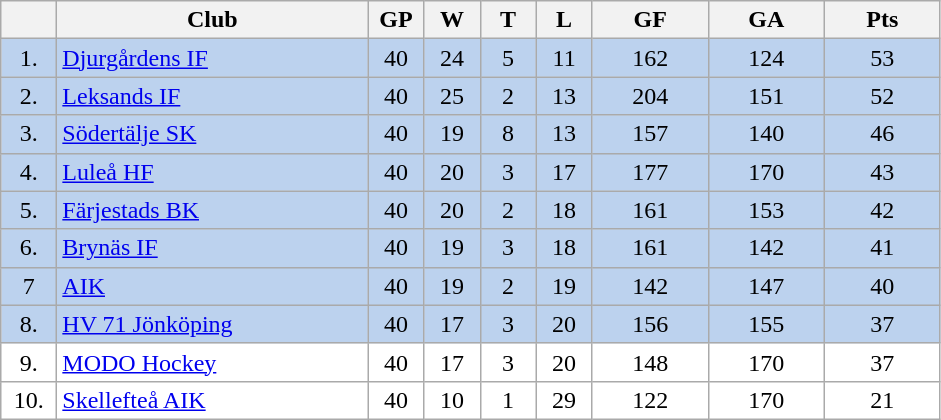<table class="wikitable">
<tr>
<th width="30"></th>
<th width="200">Club</th>
<th width="30">GP</th>
<th width="30">W</th>
<th width="30">T</th>
<th width="30">L</th>
<th width="70">GF</th>
<th width="70">GA</th>
<th width="70">Pts</th>
</tr>
<tr bgcolor="#BCD2EE" align="center">
<td>1.</td>
<td align="left"><a href='#'>Djurgårdens IF</a></td>
<td>40</td>
<td>24</td>
<td>5</td>
<td>11</td>
<td>162</td>
<td>124</td>
<td>53</td>
</tr>
<tr bgcolor="#BCD2EE" align="center">
<td>2.</td>
<td align="left"><a href='#'>Leksands IF</a></td>
<td>40</td>
<td>25</td>
<td>2</td>
<td>13</td>
<td>204</td>
<td>151</td>
<td>52</td>
</tr>
<tr bgcolor="#BCD2EE" align="center">
<td>3.</td>
<td align="left"><a href='#'>Södertälje SK</a></td>
<td>40</td>
<td>19</td>
<td>8</td>
<td>13</td>
<td>157</td>
<td>140</td>
<td>46</td>
</tr>
<tr bgcolor="#BCD2EE" align="center">
<td>4.</td>
<td align="left"><a href='#'>Luleå HF</a></td>
<td>40</td>
<td>20</td>
<td>3</td>
<td>17</td>
<td>177</td>
<td>170</td>
<td>43</td>
</tr>
<tr bgcolor="#BCD2EE" align="center">
<td>5.</td>
<td align="left"><a href='#'>Färjestads BK</a></td>
<td>40</td>
<td>20</td>
<td>2</td>
<td>18</td>
<td>161</td>
<td>153</td>
<td>42</td>
</tr>
<tr bgcolor="#BCD2EE" align="center">
<td>6.</td>
<td align="left"><a href='#'>Brynäs IF</a></td>
<td>40</td>
<td>19</td>
<td>3</td>
<td>18</td>
<td>161</td>
<td>142</td>
<td>41</td>
</tr>
<tr bgcolor="#BCD2EE" align="center">
<td>7</td>
<td align="left"><a href='#'>AIK</a></td>
<td>40</td>
<td>19</td>
<td>2</td>
<td>19</td>
<td>142</td>
<td>147</td>
<td>40</td>
</tr>
<tr bgcolor="#BCD2EE" align="center">
<td>8.</td>
<td align="left"><a href='#'>HV 71 Jönköping</a></td>
<td>40</td>
<td>17</td>
<td>3</td>
<td>20</td>
<td>156</td>
<td>155</td>
<td>37</td>
</tr>
<tr bgcolor="#FFFFFF" align="center">
<td>9.</td>
<td align="left"><a href='#'>MODO Hockey</a></td>
<td>40</td>
<td>17</td>
<td>3</td>
<td>20</td>
<td>148</td>
<td>170</td>
<td>37</td>
</tr>
<tr bgcolor="#FFFFFF" align="center">
<td>10.</td>
<td align="left"><a href='#'>Skellefteå AIK</a></td>
<td>40</td>
<td>10</td>
<td>1</td>
<td>29</td>
<td>122</td>
<td>170</td>
<td>21</td>
</tr>
</table>
